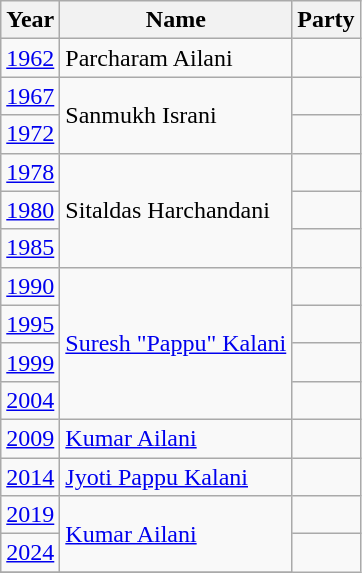<table class="wikitable">
<tr>
<th>Year</th>
<th>Name</th>
<th colspan=2>Party</th>
</tr>
<tr>
<td><a href='#'>1962</a></td>
<td>Parcharam Ailani</td>
<td></td>
</tr>
<tr>
<td><a href='#'>1967</a></td>
<td rowspan="2">Sanmukh Israni</td>
<td></td>
</tr>
<tr>
<td><a href='#'>1972</a></td>
</tr>
<tr>
<td><a href='#'>1978</a></td>
<td rowspan="3">Sitaldas Harchandani</td>
<td></td>
</tr>
<tr>
<td><a href='#'>1980</a></td>
<td></td>
</tr>
<tr>
<td><a href='#'>1985</a></td>
</tr>
<tr>
<td><a href='#'>1990</a></td>
<td rowspan="4"><a href='#'>Suresh "Pappu" Kalani</a></td>
<td></td>
</tr>
<tr>
<td><a href='#'>1995</a></td>
<td></td>
</tr>
<tr>
<td><a href='#'>1999</a></td>
</tr>
<tr>
<td><a href='#'>2004</a></td>
<td></td>
</tr>
<tr>
<td><a href='#'>2009</a></td>
<td><a href='#'>Kumar Ailani</a></td>
<td></td>
</tr>
<tr>
<td><a href='#'>2014</a></td>
<td><a href='#'>Jyoti Pappu Kalani</a></td>
<td></td>
</tr>
<tr>
<td><a href='#'>2019</a></td>
<td Rowspan=2><a href='#'>Kumar Ailani</a></td>
<td></td>
</tr>
<tr>
<td><a href='#'>2024</a></td>
</tr>
<tr>
</tr>
</table>
